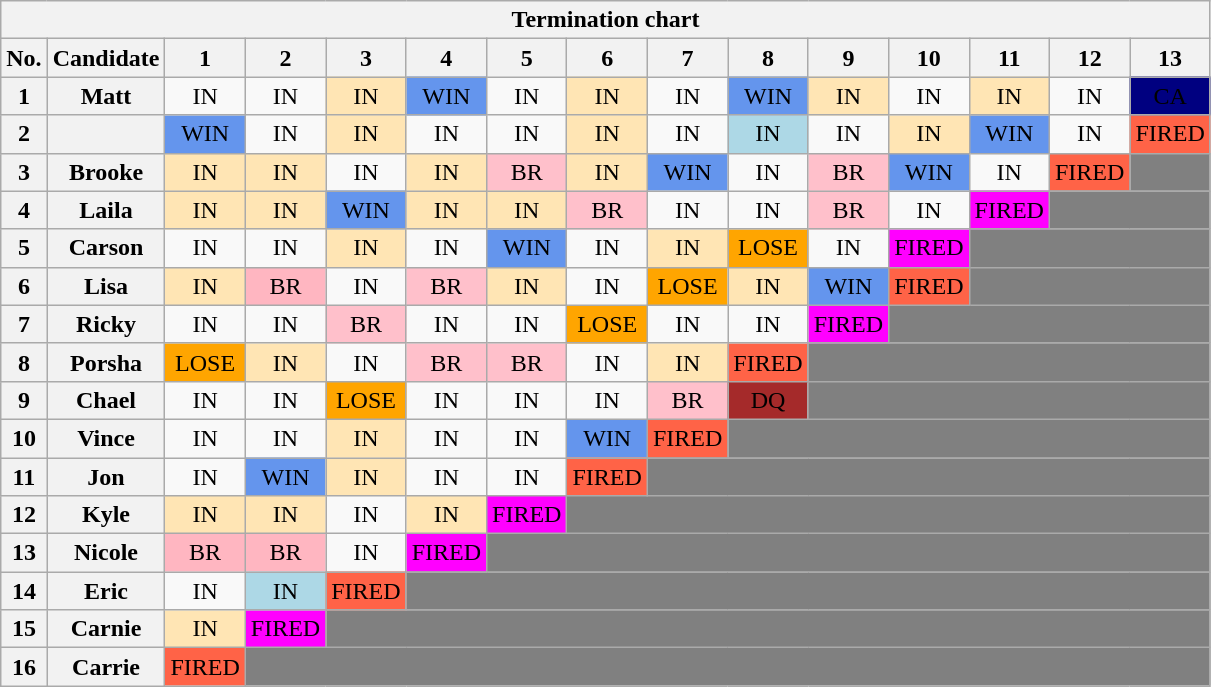<table class="wikitable" style="text-align:center">
<tr>
<th colspan="15">Termination chart</th>
</tr>
<tr>
<th>No.</th>
<th>Candidate</th>
<th>1</th>
<th>2</th>
<th>3</th>
<th>4</th>
<th>5</th>
<th>6</th>
<th>7</th>
<th>8</th>
<th>9</th>
<th>10</th>
<th>11</th>
<th>12</th>
<th>13</th>
</tr>
<tr>
<th>1</th>
<th>Matt</th>
<td>IN</td>
<td>IN</td>
<td style="background:#FFE5B4;">IN</td>
<td style="background:cornflowerblue;">WIN</td>
<td>IN</td>
<td style="background:#FFE5B4;">IN</td>
<td>IN</td>
<td style="background:cornflowerblue;">WIN</td>
<td style="background:#FFE5B4;">IN</td>
<td>IN</td>
<td style="background:#FFE5B4;">IN</td>
<td>IN</td>
<td style="background:navy;"><span> CA </span></td>
</tr>
<tr>
<th>2</th>
<th></th>
<td style="background:cornflowerblue;">WIN</td>
<td>IN</td>
<td style="background:#FFE5B4;">IN</td>
<td>IN</td>
<td>IN</td>
<td style="background:#FFE5B4;">IN</td>
<td>IN</td>
<td style="background:lightblue;">IN</td>
<td>IN</td>
<td style="background:#FFE5B4;">IN</td>
<td style="background:cornflowerblue;">WIN</td>
<td>IN</td>
<td style="background:tomato;">FIRED</td>
</tr>
<tr>
<th>3</th>
<th>Brooke</th>
<td style="background:#FFE5B4;">IN</td>
<td style="background:#FFE5B4;">IN</td>
<td>IN</td>
<td style="background:#FFE5B4;">IN</td>
<td style="background:pink;">BR</td>
<td style="background:#FFE5B4;">IN</td>
<td style="background:cornflowerblue;">WIN</td>
<td>IN</td>
<td style="background:pink;">BR</td>
<td style="background:cornflowerblue;">WIN</td>
<td>IN</td>
<td style="background:tomato;">FIRED</td>
<td colspan="1" style="background:gray;"></td>
</tr>
<tr>
<th>4</th>
<th>Laila</th>
<td style="background:#FFE5B4;">IN</td>
<td style="background:#FFE5B4;">IN</td>
<td style="background:cornflowerblue;">WIN</td>
<td style="background:#FFE5B4;">IN</td>
<td style="background:#FFE5B4;">IN</td>
<td style="background:pink;">BR</td>
<td>IN</td>
<td>IN</td>
<td style="background:pink;">BR</td>
<td>IN</td>
<td style="background:magenta;">FIRED</td>
<td colspan="2" style="background:gray;"></td>
</tr>
<tr>
<th>5</th>
<th>Carson</th>
<td>IN</td>
<td>IN</td>
<td style="background:#FFE5B4;">IN</td>
<td>IN</td>
<td style="background:cornflowerblue;">WIN</td>
<td>IN</td>
<td style="background:#FFE5B4;">IN</td>
<td style="background:orange;">LOSE</td>
<td>IN</td>
<td style="background:magenta;">FIRED</td>
<td colspan="3" style="background:gray;"></td>
</tr>
<tr>
<th>6</th>
<th>Lisa</th>
<td style="background:#FFE5B4;">IN</td>
<td style="background:lightpink;">BR</td>
<td>IN</td>
<td style="background:pink;">BR</td>
<td style="background:#FFE5B4;">IN</td>
<td>IN</td>
<td style="background:orange;">LOSE</td>
<td style="background:#FFE5B4;">IN</td>
<td style="background:cornflowerblue;">WIN</td>
<td style="background:tomato;">FIRED</td>
<td colspan="3" style="background:gray;"></td>
</tr>
<tr>
<th>7</th>
<th>Ricky</th>
<td>IN</td>
<td>IN</td>
<td style="background:pink;">BR</td>
<td>IN</td>
<td>IN</td>
<td style="background:orange;">LOSE</td>
<td>IN</td>
<td>IN</td>
<td style="background:magenta;">FIRED</td>
<td colspan="4" style="background:gray;"></td>
</tr>
<tr>
<th>8</th>
<th>Porsha</th>
<td style="background:orange;">LOSE</td>
<td style="background:#FFE5B4;">IN</td>
<td>IN</td>
<td style="background:pink;">BR</td>
<td style="background:pink;">BR</td>
<td>IN</td>
<td style="background:#FFE5B4;">IN</td>
<td style="background:tomato;">FIRED</td>
<td colspan="5" style="background:gray;"></td>
</tr>
<tr>
<th>9</th>
<th>Chael</th>
<td>IN</td>
<td>IN</td>
<td style="background:orange;">LOSE</td>
<td>IN</td>
<td>IN</td>
<td>IN</td>
<td style="background:pink;">BR</td>
<td style="background:brown;"><span>DQ</span></td>
<td colspan="5" style="background:gray;"></td>
</tr>
<tr>
<th>10</th>
<th>Vince</th>
<td>IN</td>
<td>IN</td>
<td style="background:#FFE5B4;">IN</td>
<td>IN</td>
<td>IN</td>
<td style="background:cornflowerblue;">WIN</td>
<td style="background:tomato;">FIRED</td>
<td colspan="6" style="background:gray;"></td>
</tr>
<tr>
<th>11</th>
<th>Jon</th>
<td>IN</td>
<td style="background:cornflowerblue;">WIN</td>
<td style="background:#FFE5B4;">IN</td>
<td>IN</td>
<td>IN</td>
<td style="background:tomato;">FIRED</td>
<td colspan="7" style="background:gray;"></td>
</tr>
<tr>
<th>12</th>
<th>Kyle</th>
<td style="background:#FFE5B4;">IN</td>
<td style="background:#FFE5B4;">IN</td>
<td>IN</td>
<td style="background:#FFE5B4;">IN</td>
<td style="background:magenta;">FIRED</td>
<td colspan="8" style="background:gray;"></td>
</tr>
<tr>
<th>13</th>
<th>Nicole</th>
<td style="background:lightpink;">BR</td>
<td style="background:lightpink;">BR</td>
<td>IN</td>
<td style="background:magenta;">FIRED</td>
<td colspan="9" style="background:gray;"></td>
</tr>
<tr>
<th>14</th>
<th>Eric</th>
<td>IN</td>
<td style="background:lightblue;">IN</td>
<td style="background:tomato;">FIRED</td>
<td colspan="10" style="background:gray;"></td>
</tr>
<tr>
<th>15</th>
<th>Carnie</th>
<td style="background:#FFE5B4;">IN</td>
<td style="background:magenta;">FIRED</td>
<td colspan="11" style="background:gray;"></td>
</tr>
<tr>
<th>16</th>
<th>Carrie</th>
<td style="background:tomato;">FIRED</td>
<td colspan="12" style="background:gray;"></td>
</tr>
</table>
